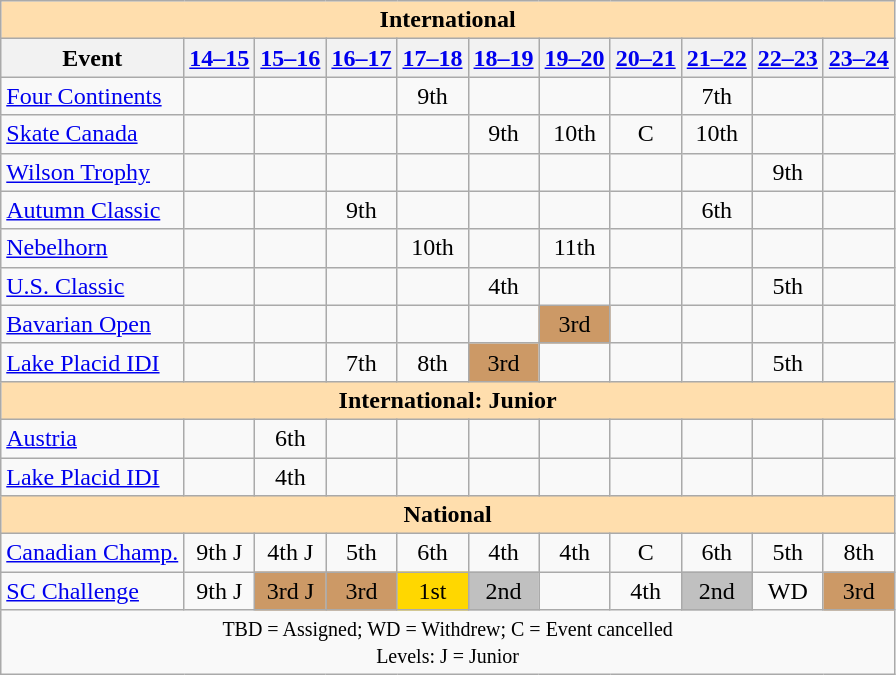<table class="wikitable" style="text-align:center">
<tr>
<th style="background-color: #ffdead; " colspan=11 align=center>International</th>
</tr>
<tr>
<th>Event</th>
<th><a href='#'>14–15</a></th>
<th><a href='#'>15–16</a></th>
<th><a href='#'>16–17</a></th>
<th><a href='#'>17–18</a></th>
<th><a href='#'>18–19</a></th>
<th><a href='#'>19–20</a></th>
<th><a href='#'>20–21</a></th>
<th><a href='#'>21–22</a></th>
<th><a href='#'>22–23</a></th>
<th><a href='#'>23–24</a></th>
</tr>
<tr>
<td align=left><a href='#'>Four Continents</a></td>
<td></td>
<td></td>
<td></td>
<td>9th</td>
<td></td>
<td></td>
<td></td>
<td>7th</td>
<td></td>
<td></td>
</tr>
<tr>
<td align=left> <a href='#'>Skate Canada</a></td>
<td></td>
<td></td>
<td></td>
<td></td>
<td>9th</td>
<td>10th</td>
<td>C</td>
<td>10th</td>
<td></td>
<td></td>
</tr>
<tr>
<td align=left> <a href='#'>Wilson Trophy</a></td>
<td></td>
<td></td>
<td></td>
<td></td>
<td></td>
<td></td>
<td></td>
<td></td>
<td>9th</td>
<td></td>
</tr>
<tr>
<td align=left> <a href='#'>Autumn Classic</a></td>
<td></td>
<td></td>
<td>9th</td>
<td></td>
<td></td>
<td></td>
<td></td>
<td>6th</td>
<td></td>
<td></td>
</tr>
<tr>
<td align=left> <a href='#'>Nebelhorn</a></td>
<td></td>
<td></td>
<td></td>
<td>10th</td>
<td></td>
<td>11th</td>
<td></td>
<td></td>
<td></td>
<td></td>
</tr>
<tr>
<td align=left> <a href='#'>U.S. Classic</a></td>
<td></td>
<td></td>
<td></td>
<td></td>
<td>4th</td>
<td></td>
<td></td>
<td></td>
<td>5th</td>
<td></td>
</tr>
<tr>
<td align=left><a href='#'>Bavarian Open</a></td>
<td></td>
<td></td>
<td></td>
<td></td>
<td></td>
<td bgcolor=cc9966>3rd</td>
<td></td>
<td></td>
<td></td>
<td></td>
</tr>
<tr>
<td align=left><a href='#'>Lake Placid IDI</a></td>
<td></td>
<td></td>
<td>7th</td>
<td>8th</td>
<td bgcolor=cc9966>3rd</td>
<td></td>
<td></td>
<td></td>
<td>5th</td>
<td></td>
</tr>
<tr>
<th style="background-color: #ffdead; " colspan=11 align=center>International: Junior</th>
</tr>
<tr>
<td align=left> <a href='#'>Austria</a></td>
<td></td>
<td>6th</td>
<td></td>
<td></td>
<td></td>
<td></td>
<td></td>
<td></td>
<td></td>
<td></td>
</tr>
<tr>
<td align=left><a href='#'>Lake Placid IDI</a></td>
<td></td>
<td>4th</td>
<td></td>
<td></td>
<td></td>
<td></td>
<td></td>
<td></td>
<td></td>
<td></td>
</tr>
<tr>
<th style="background-color: #ffdead; " colspan=11 align=center>National</th>
</tr>
<tr>
<td align=left><a href='#'>Canadian Champ.</a></td>
<td>9th J</td>
<td>4th J</td>
<td>5th</td>
<td>6th</td>
<td>4th</td>
<td>4th</td>
<td>C</td>
<td>6th</td>
<td>5th</td>
<td>8th</td>
</tr>
<tr>
<td align=left><a href='#'>SC Challenge</a></td>
<td>9th J</td>
<td bgcolor=cc9966>3rd J</td>
<td bgcolor=cc9966>3rd</td>
<td bgcolor=gold>1st</td>
<td bgcolor=silver>2nd</td>
<td></td>
<td>4th</td>
<td bgcolor=silver>2nd</td>
<td>WD</td>
<td bgcolor=cc9966>3rd</td>
</tr>
<tr>
<td colspan=11 align=center><small> TBD = Assigned; WD = Withdrew; C = Event cancelled <br> Levels: J = Junior </small></td>
</tr>
</table>
